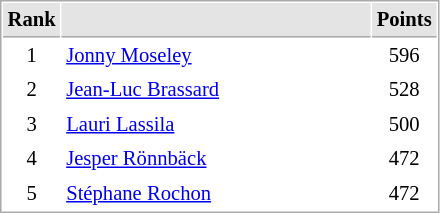<table cellspacing="1" cellpadding="3" style="border:1px solid #AAAAAA;font-size:86%">
<tr bgcolor="#E4E4E4">
<th style="border-bottom:1px solid #AAAAAA" width=10>Rank</th>
<th style="border-bottom:1px solid #AAAAAA" width=200></th>
<th style="border-bottom:1px solid #AAAAAA" width=20>Points</th>
</tr>
<tr>
<td align="center">1</td>
<td> <a href='#'>Jonny Moseley</a></td>
<td align=center>596</td>
</tr>
<tr>
<td align="center">2</td>
<td> <a href='#'>Jean-Luc Brassard</a></td>
<td align=center>528</td>
</tr>
<tr>
<td align="center">3</td>
<td> <a href='#'>Lauri Lassila</a></td>
<td align=center>500</td>
</tr>
<tr>
<td align="center">4</td>
<td> <a href='#'>Jesper Rönnbäck</a></td>
<td align=center>472</td>
</tr>
<tr>
<td align="center">5</td>
<td> <a href='#'>Stéphane Rochon</a></td>
<td align=center>472</td>
</tr>
</table>
